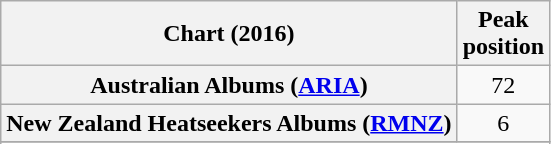<table class="wikitable sortable plainrowheaders" style="text-align:center">
<tr>
<th scope="col">Chart (2016)</th>
<th scope="col">Peak<br> position</th>
</tr>
<tr>
<th scope="row">Australian Albums (<a href='#'>ARIA</a>)</th>
<td>72</td>
</tr>
<tr>
<th scope="row">New Zealand Heatseekers Albums (<a href='#'>RMNZ</a>)</th>
<td>6</td>
</tr>
<tr>
</tr>
<tr>
</tr>
<tr>
</tr>
<tr>
</tr>
<tr>
</tr>
</table>
